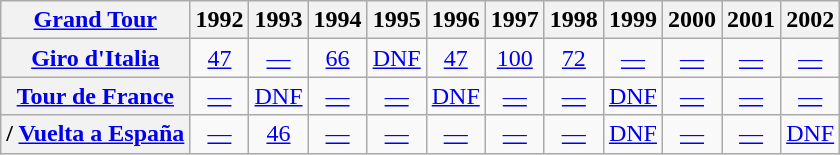<table class="wikitable plainrowheaders">
<tr>
<th scope="col"><a href='#'>Grand Tour</a></th>
<th scope="col">1992</th>
<th scope="col">1993</th>
<th scope="col">1994</th>
<th scope="col">1995</th>
<th scope="col">1996</th>
<th scope="col">1997</th>
<th scope="col">1998</th>
<th scope="col">1999</th>
<th scope="col">2000</th>
<th scope="col">2001</th>
<th scope="col">2002</th>
</tr>
<tr style="text-align:center;">
<th scope="row"> <a href='#'>Giro d'Italia</a></th>
<td style="text-align:center;"><a href='#'>47</a></td>
<td style="text-align:center;"><a href='#'>—</a></td>
<td style="text-align:center;"><a href='#'>66</a></td>
<td style="text-align:center;"><a href='#'>DNF</a></td>
<td style="text-align:center;"><a href='#'>47</a></td>
<td style="text-align:center;"><a href='#'>100</a></td>
<td style="text-align:center;"><a href='#'>72</a></td>
<td style="text-align:center;"><a href='#'>—</a></td>
<td style="text-align:center;"><a href='#'>—</a></td>
<td style="text-align:center;"><a href='#'>—</a></td>
<td style="text-align:center;"><a href='#'>—</a></td>
</tr>
<tr style="text-align:center;">
<th scope="row"> <a href='#'>Tour de France</a></th>
<td style="text-align:center;"><a href='#'>—</a></td>
<td style="text-align:center;"><a href='#'>DNF</a></td>
<td style="text-align:center;"><a href='#'>—</a></td>
<td style="text-align:center;"><a href='#'>—</a></td>
<td style="text-align:center;"><a href='#'>DNF</a></td>
<td style="text-align:center;"><a href='#'>—</a></td>
<td style="text-align:center;"><a href='#'>—</a></td>
<td style="text-align:center;"><a href='#'>DNF</a></td>
<td style="text-align:center;"><a href='#'>—</a></td>
<td style="text-align:center;"><a href='#'>—</a></td>
<td style="text-align:center;"><a href='#'>—</a></td>
</tr>
<tr style="text-align:center;">
<th scope="row">/ <a href='#'>Vuelta a España</a></th>
<td style="text-align:center;"><a href='#'>—</a></td>
<td style="text-align:center;"><a href='#'>46</a></td>
<td style="text-align:center;"><a href='#'>—</a></td>
<td style="text-align:center;"><a href='#'>—</a></td>
<td style="text-align:center;"><a href='#'>—</a></td>
<td style="text-align:center;"><a href='#'>—</a></td>
<td style="text-align:center;"><a href='#'>—</a></td>
<td style="text-align:center;"><a href='#'>DNF</a></td>
<td style="text-align:center;"><a href='#'>—</a></td>
<td style="text-align:center;"><a href='#'>—</a></td>
<td style="text-align:center;"><a href='#'>DNF</a></td>
</tr>
</table>
